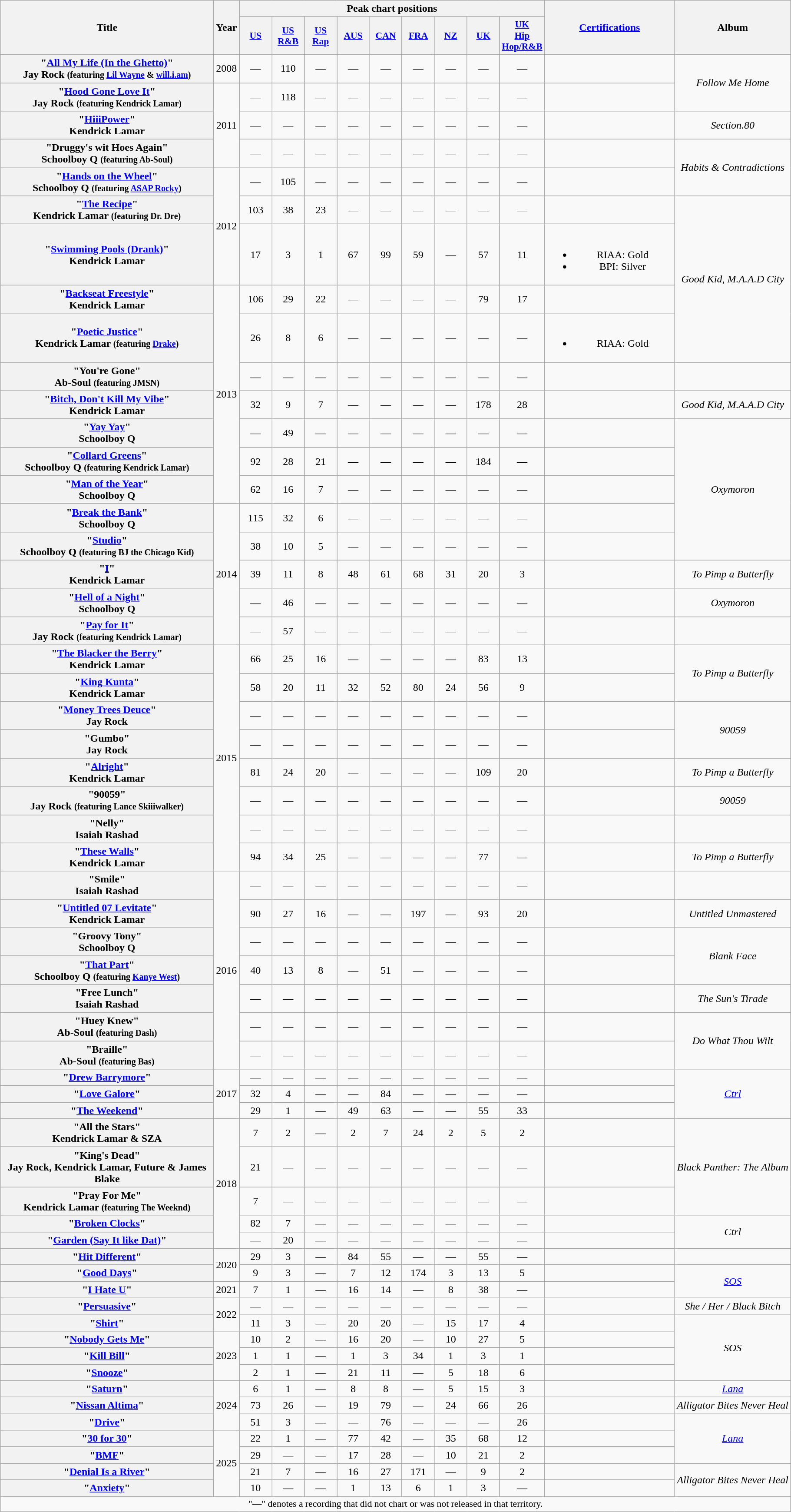<table class="wikitable plainrowheaders" style="text-align:center;">
<tr>
<th scope="col" rowspan="2" style="width:20em;">Title</th>
<th scope="col" rowspan="2">Year</th>
<th colspan="9" scope="col">Peak chart positions</th>
<th scope="col" rowspan="2" style="width:12em;"><a href='#'>Certifications</a></th>
<th scope="col" rowspan="2">Album</th>
</tr>
<tr>
<th style="width:3em;font-size:90%;"><a href='#'>US</a></th>
<th style="width:3em;font-size:90%;"><a href='#'>US<br>R&B</a></th>
<th style="width:3em;font-size:90%;"><a href='#'>US<br>Rap</a></th>
<th style="width:3em;font-size:90%;"><a href='#'>AUS</a></th>
<th style="width:3em;font-size:90%;"><a href='#'>CAN</a></th>
<th style="width:3em;font-size:90%;"><a href='#'>FRA</a></th>
<th style="width:3em;font-size:90%;"><a href='#'>NZ</a></th>
<th style="width:3em;font-size:90%;"><a href='#'>UK</a></th>
<th style="width:3em;font-size:90%;"><a href='#'>UK<br>Hip Hop/R&B</a></th>
</tr>
<tr>
<th scope="row">"<a href='#'>All My Life (In the Ghetto)</a>"<br><span>Jay Rock <small>(featuring <a href='#'>Lil Wayne</a> & <a href='#'>will.i.am</a>)</small></span></th>
<td>2008</td>
<td>—</td>
<td>110</td>
<td>—</td>
<td>—</td>
<td>—</td>
<td>—</td>
<td>—</td>
<td>—</td>
<td>—</td>
<td></td>
<td rowspan="2"><em>Follow Me Home</em></td>
</tr>
<tr>
<th scope="row">"<a href='#'>Hood Gone Love It</a>"<br><span>Jay Rock <small>(featuring Kendrick Lamar)</small></span></th>
<td rowspan="3">2011</td>
<td>—</td>
<td>118</td>
<td>—</td>
<td>—</td>
<td>—</td>
<td>—</td>
<td>—</td>
<td>—</td>
<td>—</td>
<td></td>
</tr>
<tr>
<th scope="row">"<a href='#'>HiiiPower</a>"<br><span>Kendrick Lamar</span></th>
<td>—</td>
<td>—</td>
<td>—</td>
<td>—</td>
<td>—</td>
<td>—</td>
<td>—</td>
<td>—</td>
<td>—</td>
<td></td>
<td><em>Section.80</em></td>
</tr>
<tr>
<th scope="row">"Druggy's wit Hoes Again" <br><span>Schoolboy Q <small>(featuring Ab-Soul)</small></span></th>
<td>—</td>
<td>—</td>
<td>—</td>
<td>—</td>
<td>—</td>
<td>—</td>
<td>—</td>
<td>—</td>
<td>—</td>
<td></td>
<td rowspan="2"><em>Habits & Contradictions</em></td>
</tr>
<tr>
<th scope="row">"<a href='#'>Hands on the Wheel</a>"<br><span>Schoolboy Q <small>(featuring <a href='#'>ASAP Rocky</a>)</small></span></th>
<td rowspan="3">2012</td>
<td>—</td>
<td>105</td>
<td>—</td>
<td>—</td>
<td>—</td>
<td>—</td>
<td>—</td>
<td>—</td>
<td>—</td>
<td></td>
</tr>
<tr>
<th scope="row">"<a href='#'>The Recipe</a>"<br><span>Kendrick Lamar <small>(featuring Dr. Dre)</small></span></th>
<td>103</td>
<td>38</td>
<td>23</td>
<td>—</td>
<td>—</td>
<td>—</td>
<td>—</td>
<td>—</td>
<td>—</td>
<td></td>
<td rowspan="4"><em>Good Kid, M.A.A.D City</em></td>
</tr>
<tr>
<th scope="row">"<a href='#'>Swimming Pools (Drank)</a>"<br><span>Kendrick Lamar</span></th>
<td>17</td>
<td>3</td>
<td>1</td>
<td>67</td>
<td>99</td>
<td>59</td>
<td>—</td>
<td>57</td>
<td>11</td>
<td><br><ul><li>RIAA: Gold</li><li>BPI: Silver</li></ul></td>
</tr>
<tr>
<th scope="row">"<a href='#'>Backseat Freestyle</a>"<br><span>Kendrick Lamar</span></th>
<td rowspan="7">2013</td>
<td>106</td>
<td>29</td>
<td>22</td>
<td>—</td>
<td>—</td>
<td>—</td>
<td>—</td>
<td>79</td>
<td>17</td>
<td></td>
</tr>
<tr>
<th scope="row">"<a href='#'>Poetic Justice</a>"<br><span>Kendrick Lamar <small>(featuring <a href='#'>Drake</a>)</small></span></th>
<td>26</td>
<td>8</td>
<td>6</td>
<td>—</td>
<td>—</td>
<td>—</td>
<td>—</td>
<td>—</td>
<td>—</td>
<td><br><ul><li>RIAA: Gold</li></ul></td>
</tr>
<tr>
<th scope="row">"You're Gone"<br><span>Ab-Soul <small>(featuring JMSN)</small></span></th>
<td>—</td>
<td>—</td>
<td>—</td>
<td>—</td>
<td>—</td>
<td>—</td>
<td>—</td>
<td>—</td>
<td>—</td>
<td></td>
<td></td>
</tr>
<tr>
<th scope="row">"<a href='#'>Bitch, Don't Kill My Vibe</a>"<br><span>Kendrick Lamar</span></th>
<td>32</td>
<td>9</td>
<td>7</td>
<td>—</td>
<td>—</td>
<td>—</td>
<td>—</td>
<td>178</td>
<td>28</td>
<td></td>
<td><em>Good Kid, M.A.A.D City</em></td>
</tr>
<tr>
<th scope="row">"<a href='#'>Yay Yay</a>"<br><span>Schoolboy Q</span></th>
<td>—</td>
<td>49</td>
<td>—</td>
<td>—</td>
<td>—</td>
<td>—</td>
<td>—</td>
<td>—</td>
<td>—</td>
<td></td>
<td rowspan="5"><em>Oxymoron</em></td>
</tr>
<tr>
<th scope="row">"<a href='#'>Collard Greens</a>"<br><span>Schoolboy Q <small>(featuring Kendrick Lamar)</small></span></th>
<td>92</td>
<td>28</td>
<td>21</td>
<td>—</td>
<td>—</td>
<td>—</td>
<td>—</td>
<td>184</td>
<td>—</td>
<td></td>
</tr>
<tr>
<th scope="row">"<a href='#'>Man of the Year</a>"<br><span>Schoolboy Q</span></th>
<td>62</td>
<td>16</td>
<td>7</td>
<td>—</td>
<td>—</td>
<td>—</td>
<td>—</td>
<td>—</td>
<td>—</td>
<td></td>
</tr>
<tr>
<th scope="row">"<a href='#'>Break the Bank</a>"<br><span>Schoolboy Q</span></th>
<td rowspan="5">2014</td>
<td>115</td>
<td>32</td>
<td>6</td>
<td>—</td>
<td>—</td>
<td>—</td>
<td>—</td>
<td>—</td>
<td>—</td>
<td></td>
</tr>
<tr>
<th scope="row">"<a href='#'>Studio</a>"<br><span>Schoolboy Q <small>(featuring BJ the Chicago Kid)</small></span></th>
<td>38</td>
<td>10</td>
<td>5</td>
<td>—</td>
<td>—</td>
<td>—</td>
<td>—</td>
<td>—</td>
<td>—</td>
<td></td>
</tr>
<tr>
<th scope="row">"<a href='#'>I</a>"<br><span>Kendrick Lamar</span></th>
<td>39</td>
<td>11</td>
<td>8</td>
<td>48</td>
<td>61</td>
<td>68</td>
<td>31</td>
<td>20</td>
<td>3</td>
<td></td>
<td><em>To Pimp a Butterfly</em></td>
</tr>
<tr>
<th scope="row">"<a href='#'>Hell of a Night</a>"<br><span>Schoolboy Q</span></th>
<td>—</td>
<td>46</td>
<td>—</td>
<td>—</td>
<td>—</td>
<td>—</td>
<td>—</td>
<td>—</td>
<td>—</td>
<td></td>
<td><em>Oxymoron</em></td>
</tr>
<tr>
<th scope="row">"<a href='#'>Pay for It</a>"<br><span>Jay Rock <small>(featuring Kendrick Lamar)</small></span></th>
<td>—</td>
<td>57</td>
<td>—</td>
<td>—</td>
<td>—</td>
<td>—</td>
<td>—</td>
<td>—</td>
<td>—</td>
<td></td>
<td></td>
</tr>
<tr>
<th scope="row">"<a href='#'>The Blacker the Berry</a>"<br><span>Kendrick Lamar</span></th>
<td rowspan="8">2015</td>
<td>66</td>
<td>25</td>
<td>16</td>
<td>—</td>
<td>—</td>
<td>—</td>
<td>—</td>
<td>83</td>
<td>13</td>
<td></td>
<td rowspan="2"><em>To Pimp a Butterfly</em></td>
</tr>
<tr>
<th scope="row">"<a href='#'>King Kunta</a>"<br><span>Kendrick Lamar</span></th>
<td>58</td>
<td>20</td>
<td>11</td>
<td>32</td>
<td>52</td>
<td>80</td>
<td>24</td>
<td>56</td>
<td>9</td>
<td></td>
</tr>
<tr>
<th scope="row">"<a href='#'>Money Trees Deuce</a>"<br><span>Jay Rock</span></th>
<td>—</td>
<td>—</td>
<td>—</td>
<td>—</td>
<td>—</td>
<td>—</td>
<td>—</td>
<td>—</td>
<td>—</td>
<td></td>
<td rowspan="2"><em>90059</em></td>
</tr>
<tr>
<th scope="row">"Gumbo"<br><span>Jay Rock</span></th>
<td>—</td>
<td>—</td>
<td>—</td>
<td>—</td>
<td>—</td>
<td>—</td>
<td>—</td>
<td>—</td>
<td>—</td>
<td></td>
</tr>
<tr>
<th scope="row">"<a href='#'>Alright</a>"<br><span>Kendrick Lamar</span></th>
<td>81</td>
<td>24</td>
<td>20</td>
<td>—</td>
<td>—</td>
<td>—</td>
<td>—</td>
<td>109</td>
<td>20</td>
<td></td>
<td><em>To Pimp a Butterfly</em></td>
</tr>
<tr>
<th scope="row">"90059"<br><span>Jay Rock <small>(featuring Lance Skiiiwalker)</small></span></th>
<td>—</td>
<td>—</td>
<td>—</td>
<td>—</td>
<td>—</td>
<td>—</td>
<td>—</td>
<td>—</td>
<td>—</td>
<td></td>
<td><em>90059</em></td>
</tr>
<tr>
<th scope="row">"Nelly"<br><span>Isaiah Rashad</span></th>
<td>—</td>
<td>—</td>
<td>—</td>
<td>—</td>
<td>—</td>
<td>—</td>
<td>—</td>
<td>—</td>
<td>—</td>
<td></td>
<td></td>
</tr>
<tr>
<th scope="row">"<a href='#'>These Walls</a>"<br><span>Kendrick Lamar</span></th>
<td>94</td>
<td>34</td>
<td>25</td>
<td>—</td>
<td>—</td>
<td>—</td>
<td>—</td>
<td>77</td>
<td>—</td>
<td></td>
<td><em>To Pimp a Butterfly</em></td>
</tr>
<tr>
<th scope="row">"Smile"<br><span>Isaiah Rashad</span></th>
<td rowspan="7">2016</td>
<td>—</td>
<td>—</td>
<td>—</td>
<td>—</td>
<td>—</td>
<td>—</td>
<td>—</td>
<td>—</td>
<td>—</td>
<td></td>
<td></td>
</tr>
<tr>
<th scope="row">"<a href='#'>Untitled 07  Levitate</a>"<br><span>Kendrick Lamar</span></th>
<td>90</td>
<td>27</td>
<td>16</td>
<td>—</td>
<td>—</td>
<td>197</td>
<td>—</td>
<td>93</td>
<td>20</td>
<td></td>
<td><em>Untitled Unmastered</em></td>
</tr>
<tr>
<th scope="row">"Groovy Tony"<br><span>Schoolboy Q</span></th>
<td>—</td>
<td>—</td>
<td>—</td>
<td>—</td>
<td>—</td>
<td>—</td>
<td>—</td>
<td>—</td>
<td>—</td>
<td></td>
<td rowspan="2"><em>Blank Face</em></td>
</tr>
<tr>
<th scope="row">"<a href='#'>That Part</a>"<br><span>Schoolboy Q <small>(featuring <a href='#'>Kanye West</a>)</small></span></th>
<td>40</td>
<td>13</td>
<td>8</td>
<td>—</td>
<td>51</td>
<td>—</td>
<td>—</td>
<td>—</td>
<td>—</td>
<td></td>
</tr>
<tr>
<th scope="row">"Free Lunch"<br><span>Isaiah Rashad</span></th>
<td>—</td>
<td>—</td>
<td>—</td>
<td>—</td>
<td>—</td>
<td>—</td>
<td>—</td>
<td>—</td>
<td>—</td>
<td></td>
<td><em>The Sun's Tirade</em></td>
</tr>
<tr>
<th scope="row">"Huey Knew"<br><span>Ab-Soul <small>(featuring Dash)</small></span></th>
<td>—</td>
<td>—</td>
<td>—</td>
<td>—</td>
<td>—</td>
<td>—</td>
<td>—</td>
<td>—</td>
<td>—</td>
<td></td>
<td rowspan="2"><em>Do What Thou Wilt</em></td>
</tr>
<tr>
<th scope="row">"Braille"<br><span>Ab-Soul <small>(featuring Bas)</small></span></th>
<td>—</td>
<td>—</td>
<td>—</td>
<td>—</td>
<td>—</td>
<td>—</td>
<td>—</td>
<td>—</td>
<td>—</td>
<td></td>
</tr>
<tr>
<th scope="row">"<a href='#'>Drew Barrymore</a>"<br></th>
<td rowspan="3">2017</td>
<td>—</td>
<td>—</td>
<td>—</td>
<td>—</td>
<td>—</td>
<td>—</td>
<td>—</td>
<td>—</td>
<td>—</td>
<td></td>
<td rowspan="3"><em><a href='#'>Ctrl</a></em></td>
</tr>
<tr>
<th scope="row">"<a href='#'>Love Galore</a>"<br></th>
<td>32</td>
<td>4</td>
<td>—</td>
<td>—</td>
<td>84</td>
<td>—</td>
<td>—</td>
<td>—</td>
<td>—</td>
<td></td>
</tr>
<tr>
<th scope="row">"<a href='#'>The Weekend</a>"<br></th>
<td>29</td>
<td>1</td>
<td>—</td>
<td>49</td>
<td>63</td>
<td>—</td>
<td>—</td>
<td>55</td>
<td>33</td>
<td></td>
</tr>
<tr>
<th scope="row">"All the Stars"<br><span>Kendrick Lamar & SZA</span></th>
<td rowspan="5">2018</td>
<td>7</td>
<td>2</td>
<td>—</td>
<td>2</td>
<td>7</td>
<td>24</td>
<td>2</td>
<td>5</td>
<td>2</td>
<td></td>
<td rowspan="3"><em>Black Panther: The Album</em></td>
</tr>
<tr>
<th scope="row">"King's Dead"<br><span>Jay Rock, Kendrick Lamar, Future & James Blake</span></th>
<td>21</td>
<td>—</td>
<td>—</td>
<td>—</td>
<td>—</td>
<td>—</td>
<td>—</td>
<td>—</td>
<td>—</td>
<td></td>
</tr>
<tr>
<th scope="row">"Pray For Me"<br><span>Kendrick Lamar <small>(featuring The Weeknd)</small></span></th>
<td>7</td>
<td>—</td>
<td>—</td>
<td>—</td>
<td>—</td>
<td>—</td>
<td>—</td>
<td>—</td>
<td>—</td>
<td></td>
</tr>
<tr>
<th scope="row">"<a href='#'>Broken Clocks</a>"<br></th>
<td>82</td>
<td>7</td>
<td>—</td>
<td>—</td>
<td>—</td>
<td>—</td>
<td>—</td>
<td>—</td>
<td>—</td>
<td></td>
<td rowspan="2"><em>Ctrl</em></td>
</tr>
<tr>
<th scope="row">"<a href='#'>Garden (Say It like Dat)</a>"<br></th>
<td>—</td>
<td>20</td>
<td>—</td>
<td>—</td>
<td>—</td>
<td>—</td>
<td>—</td>
<td>—</td>
<td>—</td>
<td></td>
</tr>
<tr>
<th scope="row">"<a href='#'>Hit Different</a>"<br></th>
<td rowspan="2">2020</td>
<td>29</td>
<td>3</td>
<td>—</td>
<td>84</td>
<td>55</td>
<td>—</td>
<td>—</td>
<td>55</td>
<td>—</td>
<td></td>
<td></td>
</tr>
<tr>
<th scope="row">"<a href='#'>Good Days</a>"<br></th>
<td>9</td>
<td>3</td>
<td>—</td>
<td>7</td>
<td>12</td>
<td>174</td>
<td>3</td>
<td>13</td>
<td>5</td>
<td></td>
<td rowspan="2"><em><a href='#'>SOS</a></em></td>
</tr>
<tr>
<th scope="row">"<a href='#'>I Hate U</a>"<br></th>
<td>2021</td>
<td>7</td>
<td>1</td>
<td>—</td>
<td>16</td>
<td>14</td>
<td>—</td>
<td>8</td>
<td>38</td>
<td>—</td>
<td></td>
</tr>
<tr>
<th scope="row">"<a href='#'>Persuasive</a>"<br></th>
<td rowspan="2">2022</td>
<td>—</td>
<td>—</td>
<td>—</td>
<td>—</td>
<td>—</td>
<td>—</td>
<td>—</td>
<td>—</td>
<td>—</td>
<td></td>
<td><em>She / Her / Black Bitch</em></td>
</tr>
<tr>
<th scope="row">"<a href='#'>Shirt</a>"<br></th>
<td>11</td>
<td>3</td>
<td>—</td>
<td>20</td>
<td>20</td>
<td>—</td>
<td>15</td>
<td>17</td>
<td>4</td>
<td></td>
<td rowspan="4"><em>SOS</em></td>
</tr>
<tr>
<th scope="row">"<a href='#'>Nobody Gets Me</a>"<br></th>
<td rowspan="3">2023</td>
<td>10</td>
<td>2</td>
<td>—</td>
<td>16</td>
<td>20</td>
<td>—</td>
<td>10</td>
<td>27</td>
<td>5</td>
<td></td>
</tr>
<tr>
<th scope="row">"<a href='#'>Kill Bill</a>"<br></th>
<td>1</td>
<td>1</td>
<td>—</td>
<td>1</td>
<td>3</td>
<td>34</td>
<td>1</td>
<td>3</td>
<td>1</td>
<td></td>
</tr>
<tr>
<th scope="row">"<a href='#'>Snooze</a>"<br></th>
<td>2</td>
<td>1</td>
<td>—</td>
<td>21</td>
<td>11</td>
<td>—</td>
<td>5</td>
<td>18</td>
<td>6</td>
<td></td>
</tr>
<tr>
<th scope="row">"<a href='#'>Saturn</a>"<br></th>
<td rowspan="3">2024</td>
<td>6</td>
<td>1</td>
<td>—</td>
<td>8</td>
<td>8</td>
<td>—</td>
<td>5</td>
<td>15</td>
<td>3</td>
<td></td>
<td><em><a href='#'>Lana</a></em></td>
</tr>
<tr>
<th scope="row">"<a href='#'>Nissan Altima</a>"<br></th>
<td>73</td>
<td>26</td>
<td>—</td>
<td>19</td>
<td>79</td>
<td>—</td>
<td>24</td>
<td>66</td>
<td>26</td>
<td></td>
<td><em>Alligator Bites Never Heal</em></td>
</tr>
<tr>
<th scope="row">"<a href='#'>Drive</a>"<br></th>
<td>51</td>
<td>3</td>
<td>—</td>
<td>—</td>
<td>76</td>
<td>—</td>
<td>—</td>
<td>—</td>
<td>26</td>
<td></td>
<td rowspan="3"><em><a href='#'>Lana</a></em></td>
</tr>
<tr>
<th scope="row">"<a href='#'>30 for 30</a>"<br></th>
<td rowspan="4">2025</td>
<td>22</td>
<td>1</td>
<td>—</td>
<td>77</td>
<td>42</td>
<td>—</td>
<td>35</td>
<td>68</td>
<td>12</td>
<td></td>
</tr>
<tr>
<th scope="row">"<a href='#'>BMF</a>"<br></th>
<td>29</td>
<td>—</td>
<td>—</td>
<td>17</td>
<td>28</td>
<td>—</td>
<td>10</td>
<td>21</td>
<td>2</td>
<td></td>
</tr>
<tr>
<th scope="row">"<a href='#'>Denial Is a River</a>"<br></th>
<td>21</td>
<td>7</td>
<td>—</td>
<td>16</td>
<td>27</td>
<td>171</td>
<td>—</td>
<td>9</td>
<td>2</td>
<td></td>
<td rowspan="2"><em>Alligator Bites Never Heal</em></td>
</tr>
<tr>
<th scope="row">"<a href='#'>Anxiety</a>"<br></th>
<td>10</td>
<td>—</td>
<td>—</td>
<td>1</td>
<td>13</td>
<td>6</td>
<td>1</td>
<td>3</td>
<td>—</td>
<td></td>
</tr>
<tr>
<td colspan="13" style="font-size:90%">"—" denotes a recording that did not chart or was not released in that territory.</td>
</tr>
</table>
